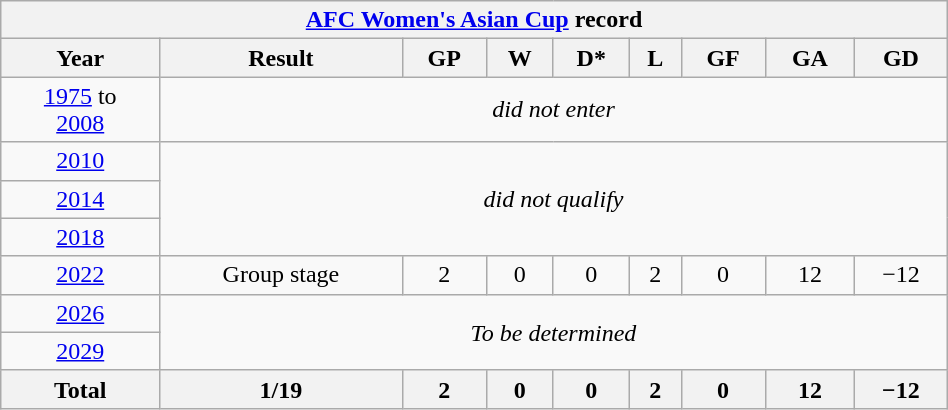<table class="wikitable" style="text-align: center; width:50%;">
<tr>
<th colspan="9"><a href='#'>AFC Women's Asian Cup</a> record</th>
</tr>
<tr>
<th>Year</th>
<th>Result</th>
<th>GP</th>
<th>W</th>
<th>D*</th>
<th>L</th>
<th>GF</th>
<th>GA</th>
<th>GD</th>
</tr>
<tr>
<td> <a href='#'>1975</a> to <br>  <a href='#'>2008</a></td>
<td colspan=8><em>did not enter</em></td>
</tr>
<tr>
<td> <a href='#'>2010</a></td>
<td colspan=8 rowspan=3><em>did not qualify</em></td>
</tr>
<tr>
<td> <a href='#'>2014</a></td>
</tr>
<tr>
<td> <a href='#'>2018</a></td>
</tr>
<tr>
<td> <a href='#'>2022</a></td>
<td>Group stage</td>
<td>2</td>
<td>0</td>
<td>0</td>
<td>2</td>
<td>0</td>
<td>12</td>
<td>−12</td>
</tr>
<tr>
<td> <a href='#'>2026</a></td>
<td colspan="8" rowspan="2"><em>To be determined</em></td>
</tr>
<tr>
<td> <a href='#'>2029</a></td>
</tr>
<tr>
<th><strong>Total</strong></th>
<th><strong>1/19</strong></th>
<th><strong>2</strong></th>
<th><strong>0</strong></th>
<th><strong>0</strong></th>
<th><strong>2</strong></th>
<th><strong>0</strong></th>
<th><strong>12</strong></th>
<th><strong>−12</strong></th>
</tr>
</table>
